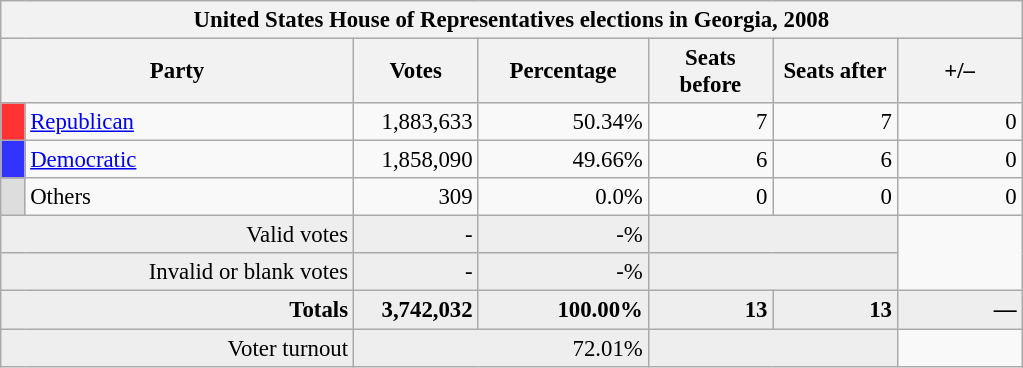<table class="wikitable" style="font-size: 95%;">
<tr>
<th colspan="7">United States House of Representatives elections in Georgia, 2008</th>
</tr>
<tr>
<th colspan=2 style="width: 15em">Party</th>
<th style="width: 5em">Votes</th>
<th style="width: 7em">Percentage</th>
<th style="width: 5em">Seats before</th>
<th style="width: 5em">Seats after</th>
<th style="width: 5em">+/–</th>
</tr>
<tr>
<th style="background-color:#FF3333; width: 3px"></th>
<td style="width: 130px"><a href='#'>Republican</a></td>
<td align="right">1,883,633</td>
<td align="right">50.34%</td>
<td align="right">7</td>
<td align="right">7</td>
<td align="right">0</td>
</tr>
<tr>
<th style="background-color:#3333FF; width: 3px"></th>
<td style="width: 130px"><a href='#'>Democratic</a></td>
<td align="right">1,858,090</td>
<td align="right">49.66%</td>
<td align="right">6</td>
<td align="right">6</td>
<td align="right">0</td>
</tr>
<tr>
<th style="background-color:#DDDDDD; width: 3px"></th>
<td style="width: 130px">Others</td>
<td align="right">309</td>
<td align="right">0.0%</td>
<td align="right">0</td>
<td align="right">0</td>
<td align="right">0</td>
</tr>
<tr bgcolor="#EEEEEE">
<td colspan="2" align="right">Valid votes</td>
<td align="right">-</td>
<td align="right">-%</td>
<td colspan="2" align="right"></td>
</tr>
<tr bgcolor="#EEEEEE">
<td colspan="2" align="right">Invalid or blank votes</td>
<td align="right">-</td>
<td align="right">-%</td>
<td colspan="2" align="right"></td>
</tr>
<tr bgcolor="#EEEEEE">
<td colspan="2" align="right"><strong>Totals</strong></td>
<td align="right"><strong>3,742,032</strong></td>
<td align="right"><strong>100.00%</strong></td>
<td align="right"><strong>13</strong></td>
<td align="right"><strong>13</strong></td>
<td align="right"><strong>—</strong></td>
</tr>
<tr bgcolor="#EEEEEE">
<td colspan="2" align="right">Voter turnout</td>
<td colspan="2" align="right">72.01%</td>
<td colspan="2" align="right"></td>
</tr>
</table>
